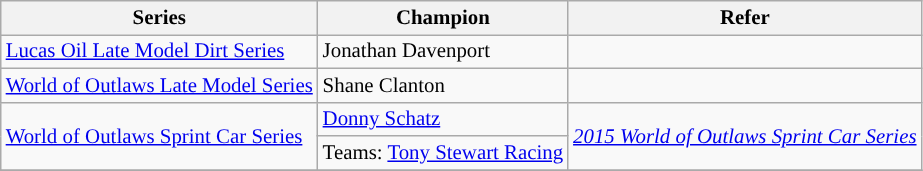<table class="wikitable" style="font-size:87%;">
<tr>
<th>Series</th>
<th>Champion</th>
<th>Refer</th>
</tr>
<tr>
<td><a href='#'>Lucas Oil Late Model Dirt Series</a></td>
<td> Jonathan Davenport</td>
<td></td>
</tr>
<tr>
<td><a href='#'>World of Outlaws Late Model Series</a></td>
<td> Shane Clanton</td>
<td></td>
</tr>
<tr>
<td rowspan=2><a href='#'>World of Outlaws Sprint Car Series</a></td>
<td> <a href='#'>Donny Schatz</a></td>
<td rowspan=2><em><a href='#'>2015 World of Outlaws Sprint Car Series</a></em></td>
</tr>
<tr>
<td>Teams:  <a href='#'>Tony Stewart Racing</a></td>
</tr>
<tr>
</tr>
</table>
